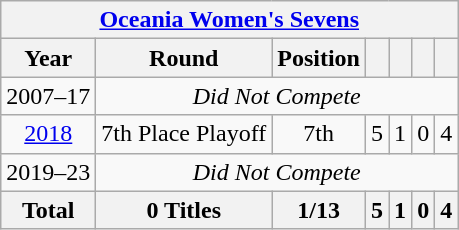<table class="wikitable" style="text-align: center;">
<tr>
<th colspan="7"><a href='#'>Oceania Women's Sevens</a></th>
</tr>
<tr>
<th>Year</th>
<th>Round</th>
<th>Position</th>
<th></th>
<th></th>
<th></th>
<th></th>
</tr>
<tr>
<td>2007–17</td>
<td colspan="6"><em>Did Not Compete</em></td>
</tr>
<tr>
<td> <a href='#'>2018</a></td>
<td>7th Place Playoff</td>
<td>7th</td>
<td>5</td>
<td>1</td>
<td>0</td>
<td>4</td>
</tr>
<tr>
<td>2019–23</td>
<td colspan="6"><em>Did Not Compete</em></td>
</tr>
<tr>
<th>Total</th>
<th>0 Titles</th>
<th>1/13</th>
<th>5</th>
<th>1</th>
<th>0</th>
<th>4</th>
</tr>
</table>
